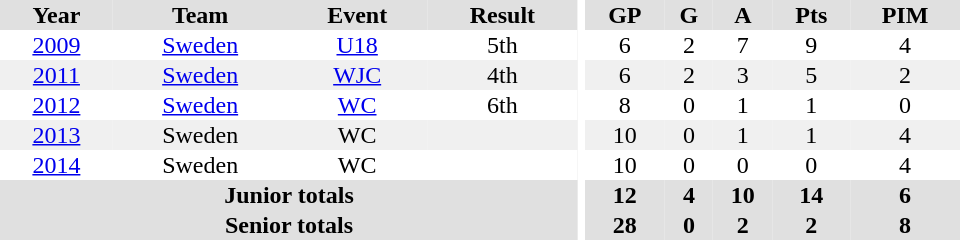<table border="0" cellpadding="1" cellspacing="0" ID="Table3" style="text-align:center; width:40em">
<tr ALIGN="center" bgcolor="#e0e0e0">
<th>Year</th>
<th>Team</th>
<th>Event</th>
<th>Result</th>
<th rowspan="99" bgcolor="#ffffff"></th>
<th>GP</th>
<th>G</th>
<th>A</th>
<th>Pts</th>
<th>PIM</th>
</tr>
<tr>
<td><a href='#'>2009</a></td>
<td><a href='#'>Sweden</a></td>
<td><a href='#'>U18</a></td>
<td>5th</td>
<td>6</td>
<td>2</td>
<td>7</td>
<td>9</td>
<td>4</td>
</tr>
<tr bgcolor="#f0f0f0">
<td><a href='#'>2011</a></td>
<td><a href='#'>Sweden</a></td>
<td><a href='#'>WJC</a></td>
<td>4th</td>
<td>6</td>
<td>2</td>
<td>3</td>
<td>5</td>
<td>2</td>
</tr>
<tr>
<td><a href='#'>2012</a></td>
<td><a href='#'>Sweden</a></td>
<td><a href='#'>WC</a></td>
<td>6th</td>
<td>8</td>
<td>0</td>
<td>1</td>
<td>1</td>
<td>0</td>
</tr>
<tr bgcolor="#f0f0f0">
<td><a href='#'>2013</a></td>
<td>Sweden</td>
<td>WC</td>
<td></td>
<td>10</td>
<td>0</td>
<td>1</td>
<td>1</td>
<td>4</td>
</tr>
<tr>
<td><a href='#'>2014</a></td>
<td>Sweden</td>
<td>WC</td>
<td></td>
<td>10</td>
<td>0</td>
<td>0</td>
<td>0</td>
<td>4</td>
</tr>
<tr bgcolor="#e0e0e0">
<th colspan=4>Junior totals</th>
<th>12</th>
<th>4</th>
<th>10</th>
<th>14</th>
<th>6</th>
</tr>
<tr bgcolor="#e0e0e0">
<th colspan=4>Senior totals</th>
<th>28</th>
<th>0</th>
<th>2</th>
<th>2</th>
<th>8</th>
</tr>
</table>
